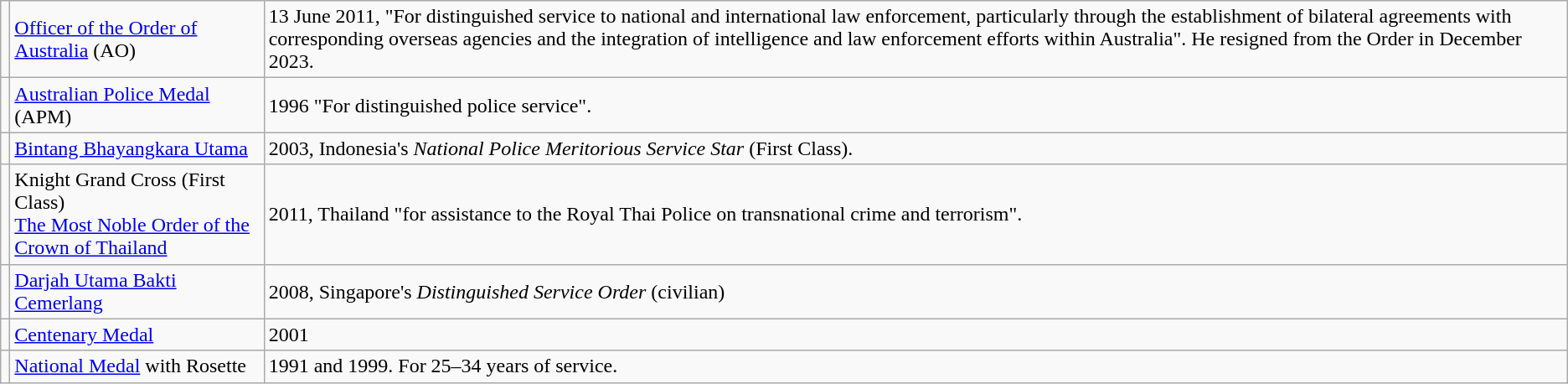<table class="wikitable">
<tr>
<td></td>
<td><a href='#'>Officer of the Order of Australia</a> (AO)</td>
<td>13 June 2011, "For distinguished service to national and international law enforcement, particularly through the establishment of bilateral agreements with corresponding overseas agencies and the integration of intelligence and law enforcement efforts within Australia". He resigned from the Order in December 2023.</td>
</tr>
<tr>
<td></td>
<td><a href='#'>Australian Police Medal</a> (APM)</td>
<td>1996 "For distinguished police service".</td>
</tr>
<tr>
<td></td>
<td><a href='#'>Bintang Bhayangkara Utama</a></td>
<td>2003, Indonesia's <em>National Police Meritorious Service Star</em> (First Class).</td>
</tr>
<tr>
<td></td>
<td>Knight Grand Cross (First Class)<br><a href='#'>The Most Noble Order of the Crown of Thailand</a></td>
<td>2011, Thailand "for assistance to the Royal Thai Police on transnational crime and terrorism".</td>
</tr>
<tr>
<td></td>
<td><a href='#'>Darjah Utama Bakti Cemerlang</a></td>
<td>2008, Singapore's <em>Distinguished Service Order</em> (civilian)</td>
</tr>
<tr>
<td></td>
<td><a href='#'>Centenary Medal</a></td>
<td>2001</td>
</tr>
<tr>
<td></td>
<td><a href='#'>National Medal</a> with Rosette</td>
<td>1991 and 1999. For 25–34 years of service.</td>
</tr>
</table>
